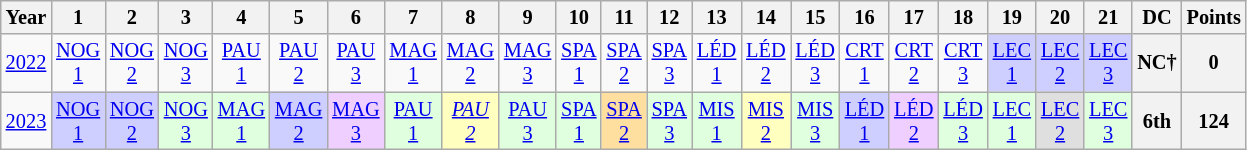<table class="wikitable" style="text-align:center; font-size:85%">
<tr>
<th>Year</th>
<th>1</th>
<th>2</th>
<th>3</th>
<th>4</th>
<th>5</th>
<th>6</th>
<th>7</th>
<th>8</th>
<th>9</th>
<th>10</th>
<th>11</th>
<th>12</th>
<th>13</th>
<th>14</th>
<th>15</th>
<th>16</th>
<th>17</th>
<th>18</th>
<th>19</th>
<th>20</th>
<th>21</th>
<th>DC</th>
<th>Points</th>
</tr>
<tr>
<td><a href='#'>2022</a></td>
<td><a href='#'>NOG<br>1</a></td>
<td><a href='#'>NOG<br>2</a></td>
<td><a href='#'>NOG<br>3</a></td>
<td><a href='#'>PAU<br>1</a></td>
<td><a href='#'>PAU<br>2</a></td>
<td><a href='#'>PAU<br>3</a></td>
<td><a href='#'>MAG<br>1</a></td>
<td><a href='#'>MAG<br>2</a></td>
<td><a href='#'>MAG<br>3</a></td>
<td><a href='#'>SPA<br>1</a></td>
<td><a href='#'>SPA<br>2</a></td>
<td><a href='#'>SPA<br>3</a></td>
<td><a href='#'>LÉD<br>1</a></td>
<td><a href='#'>LÉD<br>2</a></td>
<td><a href='#'>LÉD<br>3</a></td>
<td><a href='#'>CRT<br>1</a></td>
<td><a href='#'>CRT<br>2</a></td>
<td><a href='#'>CRT<br>3</a></td>
<td style="background:#CFCFFF;"><a href='#'>LEC<br>1</a><br></td>
<td style="background:#CFCFFF;"><a href='#'>LEC<br>2</a><br></td>
<td style="background:#CFCFFF;"><a href='#'>LEC<br>3</a><br></td>
<th>NC†</th>
<th>0</th>
</tr>
<tr>
<td><a href='#'>2023</a></td>
<td style="background:#CFCFFF;"><a href='#'>NOG<br>1</a><br></td>
<td style="background:#CFCFFF;"><a href='#'>NOG<br>2</a><br></td>
<td style="background:#DFFFDF;"><a href='#'>NOG<br>3</a><br></td>
<td style="background:#DFFFDF;"><a href='#'>MAG<br>1</a><br></td>
<td style="background:#CFCFFF;"><a href='#'>MAG<br>2</a><br></td>
<td style="background:#EFCFFF;"><a href='#'>MAG<br>3</a><br></td>
<td style="background:#DFFFDF;"><a href='#'>PAU<br>1</a><br></td>
<td style="background:#FFFFBF;"><em><a href='#'>PAU<br>2</a></em><br></td>
<td style="background:#DFFFDF;"><a href='#'>PAU<br>3</a><br></td>
<td style="background:#DFFFDF;"><a href='#'>SPA<br>1</a><br></td>
<td style="background:#FFDF9F;"><a href='#'>SPA<br>2</a><br></td>
<td style="background:#DFFFDF;"><a href='#'>SPA<br>3</a><br></td>
<td style="background:#DFFFDF;"><a href='#'>MIS<br>1</a><br></td>
<td style="background:#FFFFBF;"><a href='#'>MIS<br>2</a><br></td>
<td style="background:#DFFFDF;"><a href='#'>MIS<br>3</a><br></td>
<td style="background:#CFCFFF;"><a href='#'>LÉD<br>1</a><br></td>
<td style="background:#EFCFFF;"><a href='#'>LÉD<br>2</a><br></td>
<td style="background:#DFFFDF;"><a href='#'>LÉD<br>3</a><br></td>
<td style="background:#DFFFDF;"><a href='#'>LEC<br>1</a><br></td>
<td style="background:#DFDFDF;"><a href='#'>LEC<br>2</a><br></td>
<td style="background:#DFFFDF;"><a href='#'>LEC<br>3</a><br></td>
<th>6th</th>
<th>124</th>
</tr>
</table>
